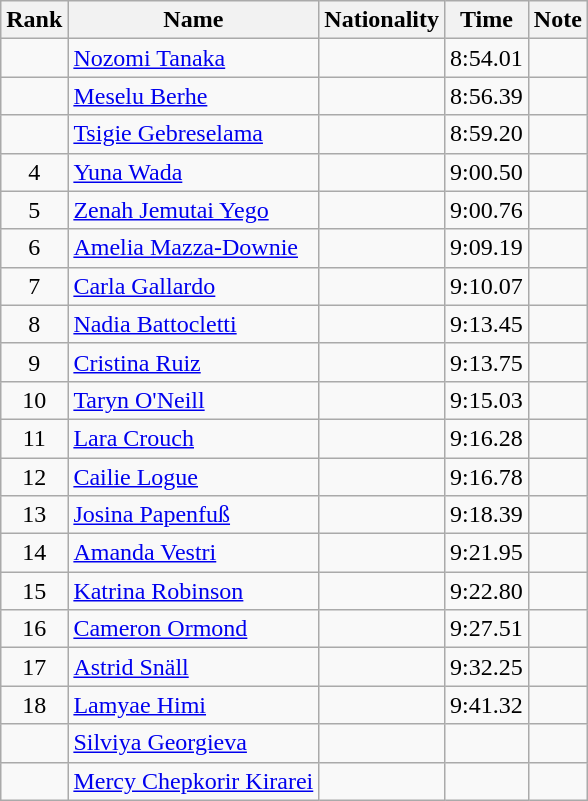<table class="wikitable sortable" style="text-align:center">
<tr>
<th>Rank</th>
<th>Name</th>
<th>Nationality</th>
<th>Time</th>
<th>Note</th>
</tr>
<tr>
<td></td>
<td align=left><a href='#'>Nozomi Tanaka</a></td>
<td align=left></td>
<td>8:54.01</td>
<td></td>
</tr>
<tr>
<td></td>
<td align=left><a href='#'>Meselu Berhe</a></td>
<td align=left></td>
<td>8:56.39</td>
<td></td>
</tr>
<tr>
<td></td>
<td align=left><a href='#'>Tsigie Gebreselama</a></td>
<td align=left></td>
<td>8:59.20</td>
<td></td>
</tr>
<tr>
<td>4</td>
<td align=left><a href='#'>Yuna Wada</a></td>
<td align=left></td>
<td>9:00.50</td>
<td></td>
</tr>
<tr>
<td>5</td>
<td align=left><a href='#'>Zenah Jemutai Yego</a></td>
<td align=left></td>
<td>9:00.76</td>
<td></td>
</tr>
<tr>
<td>6</td>
<td align=left><a href='#'>Amelia Mazza-Downie</a></td>
<td align=left></td>
<td>9:09.19</td>
<td></td>
</tr>
<tr>
<td>7</td>
<td align=left><a href='#'>Carla Gallardo</a></td>
<td align=left></td>
<td>9:10.07</td>
<td></td>
</tr>
<tr>
<td>8</td>
<td align=left><a href='#'>Nadia Battocletti</a></td>
<td align=left></td>
<td>9:13.45</td>
<td></td>
</tr>
<tr>
<td>9</td>
<td align=left><a href='#'>Cristina Ruiz</a></td>
<td align=left></td>
<td>9:13.75</td>
<td></td>
</tr>
<tr>
<td>10</td>
<td align=left><a href='#'>Taryn O'Neill</a></td>
<td align=left></td>
<td>9:15.03</td>
<td></td>
</tr>
<tr>
<td>11</td>
<td align=left><a href='#'>Lara Crouch</a></td>
<td align=left></td>
<td>9:16.28</td>
<td></td>
</tr>
<tr>
<td>12</td>
<td align=left><a href='#'>Cailie Logue</a></td>
<td align=left></td>
<td>9:16.78</td>
<td></td>
</tr>
<tr>
<td>13</td>
<td align=left><a href='#'>Josina Papenfuß</a></td>
<td align=left></td>
<td>9:18.39</td>
<td></td>
</tr>
<tr>
<td>14</td>
<td align=left><a href='#'>Amanda Vestri</a></td>
<td align=left></td>
<td>9:21.95</td>
<td></td>
</tr>
<tr>
<td>15</td>
<td align=left><a href='#'>Katrina Robinson</a></td>
<td align=left></td>
<td>9:22.80</td>
<td></td>
</tr>
<tr>
<td>16</td>
<td align=left><a href='#'>Cameron Ormond</a></td>
<td align=left></td>
<td>9:27.51</td>
<td></td>
</tr>
<tr>
<td>17</td>
<td align=left><a href='#'>Astrid Snäll</a></td>
<td align=left></td>
<td>9:32.25</td>
<td></td>
</tr>
<tr>
<td>18</td>
<td align=left><a href='#'>Lamyae Himi</a></td>
<td align=left></td>
<td>9:41.32</td>
<td></td>
</tr>
<tr>
<td></td>
<td align=left><a href='#'>Silviya Georgieva</a></td>
<td align=left></td>
<td></td>
<td></td>
</tr>
<tr>
<td></td>
<td align=left><a href='#'>Mercy Chepkorir Kirarei</a></td>
<td align=left></td>
<td></td>
<td></td>
</tr>
</table>
